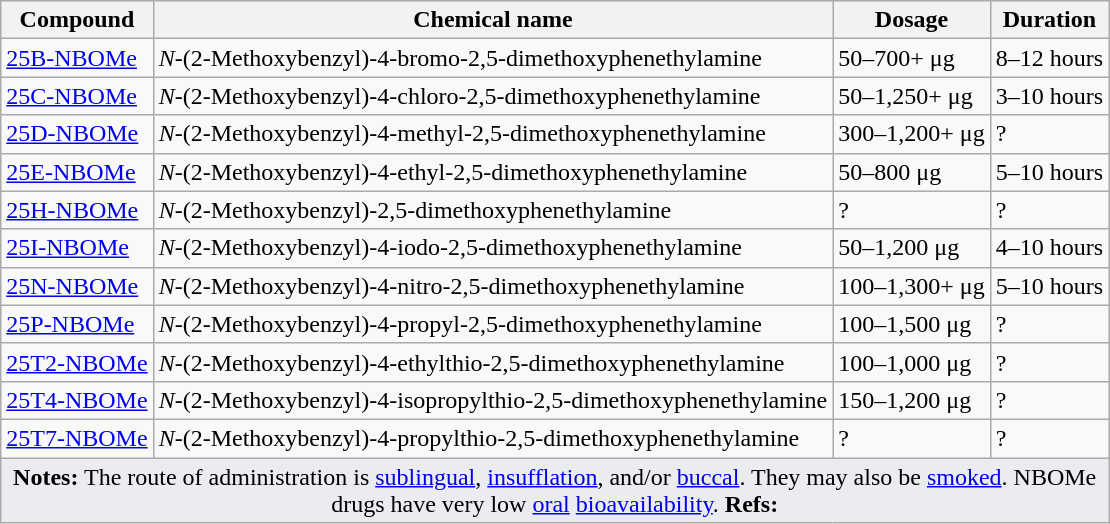<table class="wikitable sticky-header">
<tr>
<th>Compound</th>
<th>Chemical name</th>
<th>Dosage</th>
<th>Duration</th>
</tr>
<tr>
<td><a href='#'>25B-NBOMe</a></td>
<td><em>N</em>-(2-Methoxybenzyl)-4-bromo-2,5-dimethoxyphenethylamine</td>
<td>50–700+ μg</td>
<td>8–12 hours</td>
</tr>
<tr>
<td><a href='#'>25C-NBOMe</a></td>
<td><em>N</em>-(2-Methoxybenzyl)-4-chloro-2,5-dimethoxyphenethylamine</td>
<td>50–1,250+ μg</td>
<td>3–10 hours</td>
</tr>
<tr>
<td><a href='#'>25D-NBOMe</a></td>
<td><em>N</em>-(2-Methoxybenzyl)-4-methyl-2,5-dimethoxyphenethylamine</td>
<td>300–1,200+ μg</td>
<td>?</td>
</tr>
<tr>
<td><a href='#'>25E-NBOMe</a></td>
<td><em>N</em>-(2-Methoxybenzyl)-4-ethyl-2,5-dimethoxyphenethylamine</td>
<td>50–800 μg</td>
<td>5–10 hours</td>
</tr>
<tr>
<td><a href='#'>25H-NBOMe</a></td>
<td><em>N</em>-(2-Methoxybenzyl)-2,5-dimethoxyphenethylamine</td>
<td>?</td>
<td>?</td>
</tr>
<tr>
<td><a href='#'>25I-NBOMe</a></td>
<td><em>N</em>-(2-Methoxybenzyl)-4-iodo-2,5-dimethoxyphenethylamine</td>
<td>50–1,200 μg</td>
<td>4–10 hours</td>
</tr>
<tr>
<td><a href='#'>25N-NBOMe</a></td>
<td><em>N</em>-(2-Methoxybenzyl)-4-nitro-2,5-dimethoxyphenethylamine</td>
<td>100–1,300+ μg</td>
<td>5–10 hours</td>
</tr>
<tr>
<td><a href='#'>25P-NBOMe</a></td>
<td><em>N</em>-(2-Methoxybenzyl)-4-propyl-2,5-dimethoxyphenethylamine</td>
<td>100–1,500 μg</td>
<td>?</td>
</tr>
<tr>
<td><a href='#'>25T2-NBOMe</a></td>
<td><em>N</em>-(2-Methoxybenzyl)-4-ethylthio-2,5-dimethoxyphenethylamine</td>
<td>100–1,000 μg</td>
<td>?</td>
</tr>
<tr>
<td><a href='#'>25T4-NBOMe</a></td>
<td><em>N</em>-(2-Methoxybenzyl)-4-isopropylthio-2,5-dimethoxyphenethylamine</td>
<td>150–1,200 μg</td>
<td>?</td>
</tr>
<tr>
<td><a href='#'>25T7-NBOMe</a></td>
<td><em>N</em>-(2-Methoxybenzyl)-4-propylthio-2,5-dimethoxyphenethylamine</td>
<td>?</td>
<td>?</td>
</tr>
<tr class="sortbottom">
<td colspan="4" style="width: 1px; background-color:#eaecf0; text-align: center;"><strong>Notes:</strong> The route of administration is <a href='#'>sublingual</a>, <a href='#'>insufflation</a>, and/or <a href='#'>buccal</a>. They may also be <a href='#'>smoked</a>. NBOMe drugs have very low <a href='#'>oral</a> <a href='#'>bioavailability</a>. <strong>Refs:</strong> </td>
</tr>
</table>
